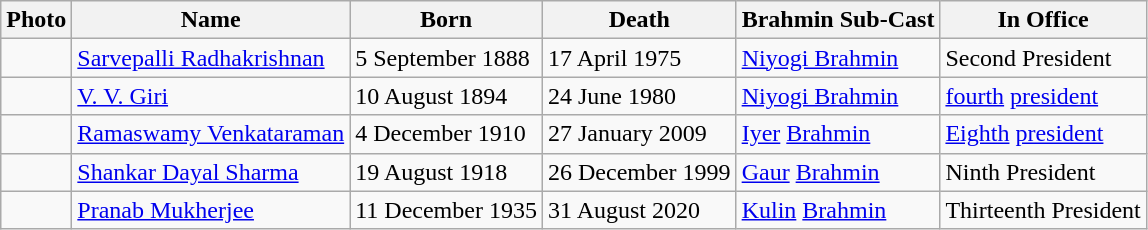<table class="wikitable plainlinks">
<tr>
<th>Photo</th>
<th>Name</th>
<th>Born</th>
<th>Death</th>
<th>Brahmin Sub-Cast</th>
<th>In Office</th>
</tr>
<tr>
<td></td>
<td><a href='#'>Sarvepalli Radhakrishnan</a></td>
<td>5 September 1888</td>
<td>17 April 1975</td>
<td><a href='#'>Niyogi Brahmin</a></td>
<td>Second President <br> </td>
</tr>
<tr>
<td></td>
<td><a href='#'>V. V. Giri</a></td>
<td>10 August 1894</td>
<td>24 June 1980</td>
<td><a href='#'>Niyogi Brahmin</a></td>
<td><a href='#'>fourth</a> <a href='#'>president</a><br></td>
</tr>
<tr>
<td></td>
<td><a href='#'>Ramaswamy Venkataraman</a></td>
<td>4 December 1910</td>
<td>27 January 2009</td>
<td><a href='#'>Iyer</a> <a href='#'>Brahmin</a></td>
<td><a href='#'>Eighth</a> <a href='#'>president</a><br></td>
</tr>
<tr>
<td></td>
<td><a href='#'>Shankar Dayal Sharma</a></td>
<td>19 August 1918</td>
<td>26 December 1999</td>
<td><a href='#'>Gaur</a> <a href='#'>Brahmin</a></td>
<td>Ninth President <br> </td>
</tr>
<tr>
<td></td>
<td><a href='#'>Pranab Mukherjee</a></td>
<td>11 December 1935</td>
<td>31 August 2020</td>
<td><a href='#'>Kulin</a> <a href='#'>Brahmin</a></td>
<td>Thirteenth President <br> </td>
</tr>
</table>
